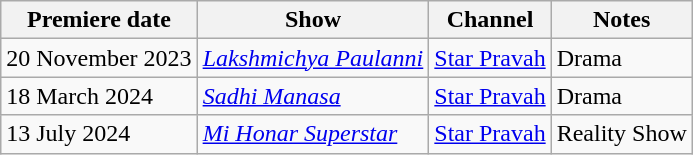<table class="wikitable">
<tr>
<th>Premiere date</th>
<th>Show</th>
<th>Channel</th>
<th>Notes</th>
</tr>
<tr>
<td>20 November 2023</td>
<td><em><a href='#'>Lakshmichya Paulanni</a></em></td>
<td><a href='#'>Star Pravah</a></td>
<td>Drama</td>
</tr>
<tr>
<td>18 March 2024</td>
<td><em><a href='#'>Sadhi Manasa</a></em></td>
<td><a href='#'>Star Pravah</a></td>
<td>Drama</td>
</tr>
<tr>
<td>13 July 2024</td>
<td><em><a href='#'>Mi Honar Superstar</a></em></td>
<td><a href='#'>Star Pravah</a></td>
<td>Reality Show</td>
</tr>
</table>
